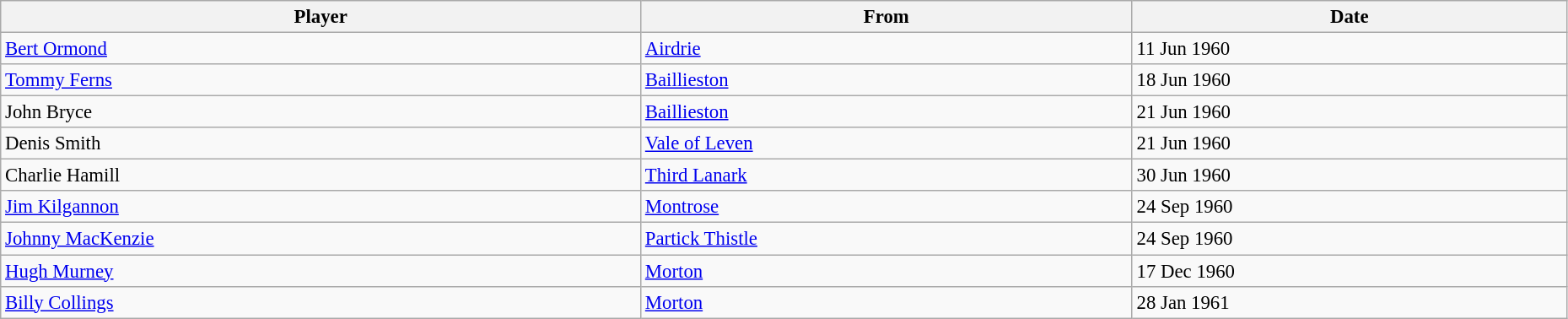<table class="wikitable" style="text-align:center; font-size:95%;width:98%; text-align:left">
<tr>
<th>Player</th>
<th>From</th>
<th>Date</th>
</tr>
<tr>
<td> <a href='#'>Bert Ormond</a></td>
<td> <a href='#'>Airdrie</a></td>
<td>11 Jun 1960</td>
</tr>
<tr>
<td> <a href='#'>Tommy Ferns</a></td>
<td> <a href='#'>Baillieston</a></td>
<td>18 Jun 1960</td>
</tr>
<tr>
<td> John Bryce</td>
<td> <a href='#'>Baillieston</a></td>
<td>21 Jun 1960</td>
</tr>
<tr>
<td> Denis Smith</td>
<td> <a href='#'>Vale of Leven</a></td>
<td>21 Jun 1960</td>
</tr>
<tr>
<td> Charlie Hamill</td>
<td> <a href='#'>Third Lanark</a></td>
<td>30 Jun 1960</td>
</tr>
<tr>
<td> <a href='#'>Jim Kilgannon</a></td>
<td> <a href='#'>Montrose</a></td>
<td>24 Sep 1960</td>
</tr>
<tr>
<td> <a href='#'>Johnny MacKenzie</a></td>
<td> <a href='#'>Partick Thistle</a></td>
<td>24 Sep 1960</td>
</tr>
<tr>
<td> <a href='#'>Hugh Murney</a></td>
<td> <a href='#'>Morton</a></td>
<td>17 Dec 1960</td>
</tr>
<tr>
<td> <a href='#'>Billy Collings</a></td>
<td> <a href='#'>Morton</a></td>
<td>28 Jan 1961</td>
</tr>
</table>
